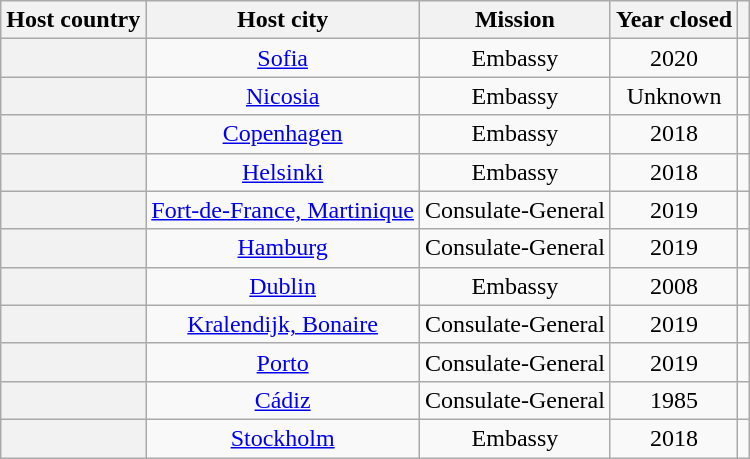<table class="wikitable plainrowheaders" style="text-align:center;">
<tr>
<th scope="col">Host country</th>
<th scope="col">Host city</th>
<th scope="col">Mission</th>
<th scope="col">Year closed</th>
<th scope="col"></th>
</tr>
<tr>
<th scope="row"></th>
<td><a href='#'>Sofia</a></td>
<td>Embassy</td>
<td>2020</td>
<td></td>
</tr>
<tr>
<th scope="row"></th>
<td><a href='#'>Nicosia</a></td>
<td>Embassy</td>
<td>Unknown</td>
<td></td>
</tr>
<tr>
<th scope="row"></th>
<td><a href='#'>Copenhagen</a></td>
<td>Embassy</td>
<td>2018</td>
<td></td>
</tr>
<tr>
<th scope="row"></th>
<td><a href='#'>Helsinki</a></td>
<td>Embassy</td>
<td>2018</td>
<td></td>
</tr>
<tr>
<th scope="row"></th>
<td><a href='#'>Fort-de-France, Martinique</a></td>
<td>Consulate-General</td>
<td>2019</td>
<td></td>
</tr>
<tr>
<th scope="row"></th>
<td><a href='#'>Hamburg</a></td>
<td>Consulate-General</td>
<td>2019</td>
<td></td>
</tr>
<tr>
<th scope="row"></th>
<td><a href='#'>Dublin</a></td>
<td>Embassy</td>
<td>2008</td>
<td></td>
</tr>
<tr>
<th scope="row"></th>
<td><a href='#'>Kralendijk, Bonaire</a></td>
<td>Consulate-General</td>
<td>2019</td>
<td></td>
</tr>
<tr>
<th scope="row"></th>
<td><a href='#'>Porto</a></td>
<td>Consulate-General</td>
<td>2019</td>
<td></td>
</tr>
<tr>
<th scope="row"></th>
<td><a href='#'>Cádiz</a></td>
<td>Consulate-General</td>
<td>1985</td>
<td></td>
</tr>
<tr>
<th scope="row"></th>
<td><a href='#'>Stockholm</a></td>
<td>Embassy</td>
<td>2018</td>
<td></td>
</tr>
</table>
